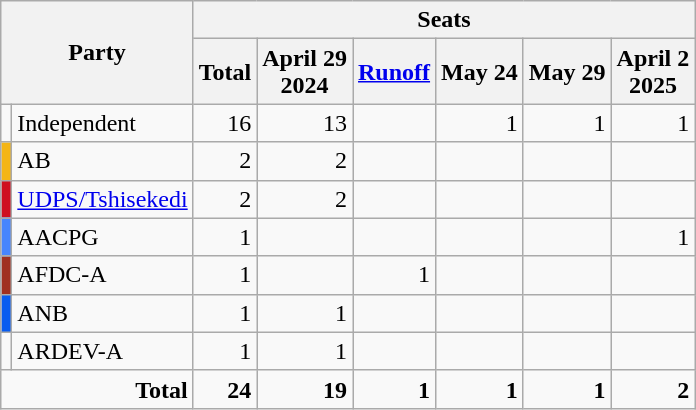<table class="wikitable sortable">
<tr>
<th rowspan=2 colspan=2>Party</th>
<th colspan=6>Seats</th>
</tr>
<tr>
<th>Total</th>
<th>April 29<br>2024</th>
<th><a href='#'>Runoff</a></th>
<th>May 24</th>
<th>May 29</th>
<th>April 2<br>2025</th>
</tr>
<tr style="text-align:right;">
<td bgcolor=></td>
<td style="text-align:left;">Independent</td>
<td>16</td>
<td>13</td>
<td></td>
<td>1</td>
<td>1</td>
<td>1</td>
</tr>
<tr style="text-align:right;">
<td bgcolor=#f4b515></td>
<td style="text-align:left;">AB</td>
<td>2</td>
<td>2</td>
<td></td>
<td></td>
<td></td>
<td></td>
</tr>
<tr style="text-align:right;">
<td bgcolor=#CF1020></td>
<td style="text-align:left;"><a href='#'>UDPS/Tshisekedi</a></td>
<td>2</td>
<td>2</td>
<td></td>
<td></td>
<td></td>
<td></td>
</tr>
<tr style="text-align:right;">
<td bgcolor= #4785fd></td>
<td style="text-align:left;">AACPG</td>
<td>1</td>
<td></td>
<td></td>
<td></td>
<td></td>
<td>1</td>
</tr>
<tr style="text-align:right;">
<td bgcolor= #a03020></td>
<td style="text-align:left;">AFDC-A</td>
<td>1</td>
<td></td>
<td>1</td>
<td></td>
<td></td>
<td></td>
</tr>
<tr style="text-align:right;">
<td bgcolor= #085cf0></td>
<td style="text-align:left;">ANB</td>
<td>1</td>
<td>1</td>
<td></td>
<td></td>
<td></td>
<td></td>
</tr>
<tr style="text-align:right;">
<td bgcolor=></td>
<td style="text-align:left;">ARDEV-A</td>
<td>1</td>
<td>1</td>
<td></td>
<td></td>
<td></td>
<td></td>
</tr>
<tr class="sortbottom" style="text-align:right; font-weight: bold;">
<td colspan=2>Total</td>
<td>24</td>
<td>19</td>
<td>1</td>
<td>1</td>
<td>1</td>
<td>2</td>
</tr>
</table>
